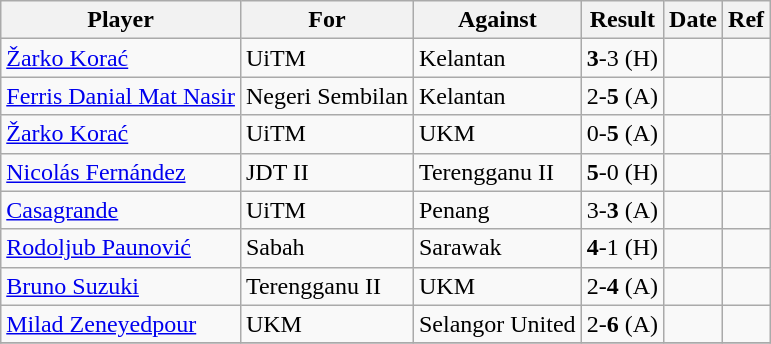<table class="wikitable" style="text-align:left">
<tr>
<th>Player</th>
<th>For</th>
<th>Against</th>
<th>Result</th>
<th>Date</th>
<th>Ref</th>
</tr>
<tr>
<td> <a href='#'>Žarko Korać</a></td>
<td>UiTM</td>
<td>Kelantan</td>
<td><strong>3</strong>-3 (H)</td>
<td></td>
<td></td>
</tr>
<tr>
<td> <a href='#'>Ferris Danial Mat Nasir</a></td>
<td>Negeri Sembilan</td>
<td>Kelantan</td>
<td>2-<strong>5</strong> (A)</td>
<td></td>
<td></td>
</tr>
<tr>
<td> <a href='#'>Žarko Korać</a></td>
<td>UiTM</td>
<td>UKM</td>
<td>0-<strong>5</strong> (A)</td>
<td></td>
<td></td>
</tr>
<tr>
<td> <a href='#'>Nicolás Fernández</a></td>
<td>JDT II</td>
<td>Terengganu II</td>
<td><strong>5</strong>-0 (H)</td>
<td></td>
<td></td>
</tr>
<tr>
<td> <a href='#'>Casagrande</a></td>
<td>UiTM</td>
<td>Penang</td>
<td>3-<strong>3</strong> (A)</td>
<td></td>
<td></td>
</tr>
<tr>
<td> <a href='#'>Rodoljub Paunović</a></td>
<td>Sabah</td>
<td>Sarawak</td>
<td><strong>4</strong>-1 (H)</td>
<td></td>
<td></td>
</tr>
<tr>
<td> <a href='#'>Bruno Suzuki</a></td>
<td>Terengganu II</td>
<td>UKM</td>
<td>2-<strong>4</strong> (A)</td>
<td></td>
<td></td>
</tr>
<tr>
<td> <a href='#'>Milad Zeneyedpour</a></td>
<td>UKM</td>
<td>Selangor United</td>
<td>2-<strong>6</strong> (A)</td>
<td></td>
<td></td>
</tr>
<tr>
</tr>
</table>
